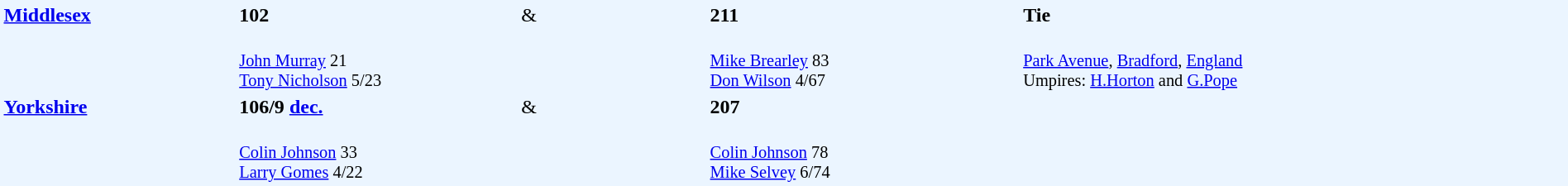<table width="100%" style="background: #EBF5FF">
<tr>
<td width="15%" valign="top" rowspan="2"><strong><a href='#'>Middlesex</a></strong></td>
<td width="18%"><strong>102</strong></td>
<td width="12%">&</td>
<td width="20%"><strong>211</strong></td>
<td width="35%"><strong>Tie</strong></td>
</tr>
<tr>
<td style="font-size: 85%;" valign="top"><br><a href='#'>John Murray</a> 21<br>
<a href='#'>Tony Nicholson</a> 5/23</td>
<td></td>
<td style="font-size: 85%;"><br><a href='#'>Mike Brearley</a> 83<br>
<a href='#'>Don Wilson</a> 4/67</td>
<td valign="top" style="font-size: 85%;" rowspan="3"><br><a href='#'>Park Avenue</a>, <a href='#'>Bradford</a>, <a href='#'>England</a><br>
Umpires: <a href='#'>H.Horton</a> and <a href='#'>G.Pope</a></td>
</tr>
<tr>
<td valign="top" rowspan="2"><strong><a href='#'>Yorkshire</a></strong></td>
<td><strong>106/9 <a href='#'>dec.</a></strong></td>
<td>&</td>
<td><strong>207</strong></td>
</tr>
<tr>
<td style="font-size: 85%;"><br><a href='#'>Colin Johnson</a> 33<br>
<a href='#'>Larry Gomes</a> 4/22</td>
<td></td>
<td valign="top" style="font-size: 85%;"><br><a href='#'>Colin Johnson</a> 78<br>
<a href='#'>Mike Selvey</a> 6/74</td>
</tr>
</table>
